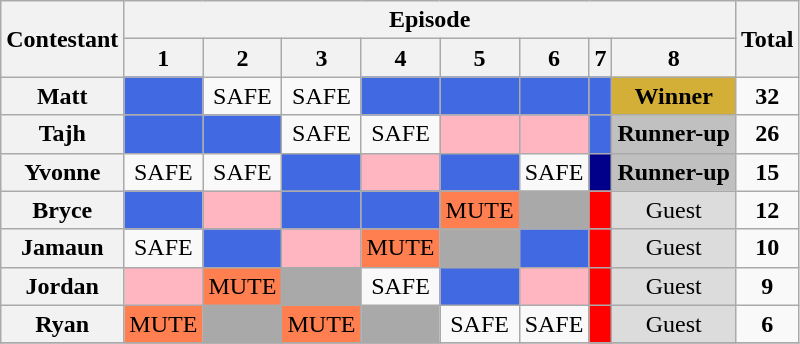<table class="wikitable" style="text-align: center">
<tr>
<th rowspan="2" scope="col">Contestant</th>
<th colspan="8" scope="col">Episode</th>
<th scope="col" rowspan="2">Total</th>
</tr>
<tr>
<th scope="col">1</th>
<th scope="col">2</th>
<th scope="col">3</th>
<th scope="col">4</th>
<th scope="col">5</th>
<th scope="col">6</th>
<th scope="col">7</th>
<th scope="col">8</th>
</tr>
<tr>
<th scope="row">Matt</th>
<td bgcolor="royalblue"></td>
<td>SAFE<br></td>
<td>SAFE<br></td>
<td bgcolor="royalblue"></td>
<td bgcolor="royalblue"></td>
<td bgcolor="royalblue"></td>
<td bgcolor="royalblue" nowrap></td>
<td bgcolor="#D4AF37"><strong>Winner</strong></td>
<td><strong>32</strong></td>
</tr>
<tr>
<th scope="row">Tajh</th>
<td bgcolor="royalblue"></td>
<td bgcolor="royalblue"></td>
<td>SAFE<br></td>
<td>SAFE<br></td>
<td bgcolor="lightpink"><br></td>
<td bgcolor="lightpink"><br></td>
<td bgcolor="royalblue"></td>
<td bgcolor="silver" nowrap><strong>Runner-up</strong></td>
<td><strong>26</strong></td>
</tr>
<tr>
<th scope="row">Yvonne</th>
<td>SAFE<br></td>
<td>SAFE<br></td>
<td bgcolor="royalblue"></td>
<td bgcolor="lightpink"><br></td>
<td bgcolor="royalblue"></td>
<td>SAFE<br></td>
<td bgcolor="darkblue"></td>
<td bgcolor="silver"><strong>Runner-up</strong></td>
<td><strong>15</strong></td>
</tr>
<tr>
<th scope="row">Bryce</th>
<td bgcolor="royalblue"></td>
<td bgcolor="lightpink"><br></td>
<td bgcolor="royalblue"></td>
<td bgcolor="royalblue"></td>
<td bgcolor="coral">MUTE<br></td>
<td bgcolor="darkgray"></td>
<td bgcolor="red"></td>
<td bgcolor="gainsboro">Guest</td>
<td><strong>12</strong></td>
</tr>
<tr>
<th scope="row">Jamaun</th>
<td>SAFE<br></td>
<td bgcolor="royalblue"></td>
<td bgcolor="lightpink"><br></td>
<td bgcolor="coral">MUTE<br></td>
<td bgcolor="darkgray"></td>
<td bgcolor="royalblue"></td>
<td bgcolor="red"></td>
<td bgcolor="gainsboro">Guest</td>
<td><strong>10</strong></td>
</tr>
<tr>
<th scope="row">Jordan</th>
<td bgcolor="lightpink"><br></td>
<td bgcolor="coral">MUTE<br></td>
<td bgcolor="darkgray"></td>
<td>SAFE<br></td>
<td bgcolor="royalblue"></td>
<td bgcolor="lightpink"><br></td>
<td bgcolor="red"></td>
<td bgcolor="gainsboro">Guest</td>
<td><strong>9</strong></td>
</tr>
<tr>
<th scope="row">Ryan</th>
<td bgcolor="coral">MUTE<br></td>
<td bgcolor="darkgray"></td>
<td bgcolor="coral">MUTE<br></td>
<td bgcolor="darkgray"></td>
<td>SAFE<br></td>
<td>SAFE<br></td>
<td bgcolor="red"></td>
<td bgcolor="gainsboro">Guest</td>
<td><strong>6</strong></td>
</tr>
<tr>
</tr>
</table>
